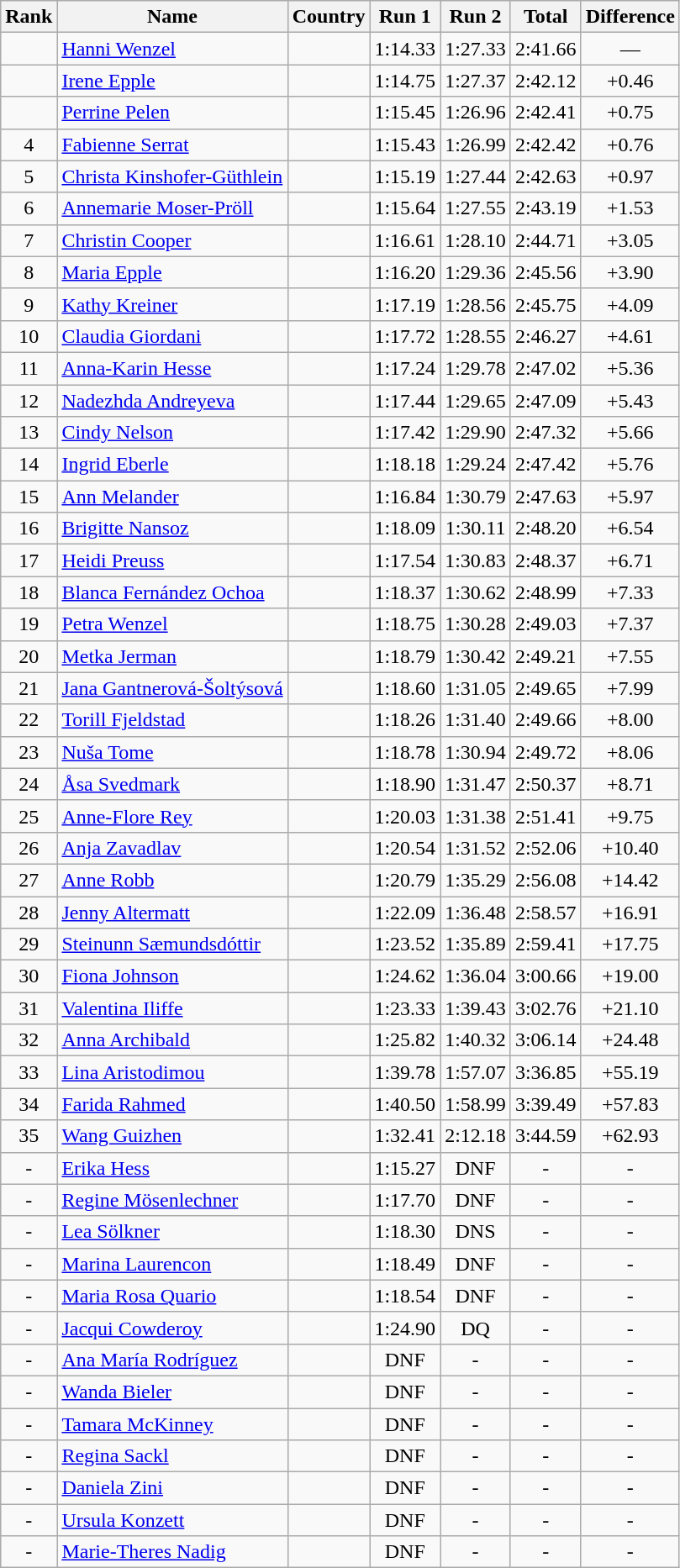<table class="wikitable sortable" style="text-align:center">
<tr>
<th>Rank</th>
<th>Name</th>
<th>Country</th>
<th>Run 1</th>
<th>Run 2</th>
<th>Total</th>
<th>Difference</th>
</tr>
<tr>
<td></td>
<td align=left><a href='#'>Hanni Wenzel</a></td>
<td align=left></td>
<td>1:14.33</td>
<td>1:27.33</td>
<td>2:41.66</td>
<td>—</td>
</tr>
<tr>
<td></td>
<td align=left><a href='#'>Irene Epple</a></td>
<td align=left></td>
<td>1:14.75</td>
<td>1:27.37</td>
<td>2:42.12</td>
<td>+0.46</td>
</tr>
<tr>
<td></td>
<td align=left><a href='#'>Perrine Pelen</a></td>
<td align=left></td>
<td>1:15.45</td>
<td>1:26.96</td>
<td>2:42.41</td>
<td>+0.75</td>
</tr>
<tr>
<td>4</td>
<td align=left><a href='#'>Fabienne Serrat</a></td>
<td align=left></td>
<td>1:15.43</td>
<td>1:26.99</td>
<td>2:42.42</td>
<td>+0.76</td>
</tr>
<tr>
<td>5</td>
<td align=left><a href='#'>Christa Kinshofer-Güthlein</a></td>
<td align=left></td>
<td>1:15.19</td>
<td>1:27.44</td>
<td>2:42.63</td>
<td>+0.97</td>
</tr>
<tr>
<td>6</td>
<td align=left><a href='#'>Annemarie Moser-Pröll</a></td>
<td align=left></td>
<td>1:15.64</td>
<td>1:27.55</td>
<td>2:43.19</td>
<td>+1.53</td>
</tr>
<tr>
<td>7</td>
<td align=left><a href='#'>Christin Cooper</a></td>
<td align=left></td>
<td>1:16.61</td>
<td>1:28.10</td>
<td>2:44.71</td>
<td>+3.05</td>
</tr>
<tr>
<td>8</td>
<td align=left><a href='#'>Maria Epple</a></td>
<td align=left></td>
<td>1:16.20</td>
<td>1:29.36</td>
<td>2:45.56</td>
<td>+3.90</td>
</tr>
<tr>
<td>9</td>
<td align=left><a href='#'>Kathy Kreiner</a></td>
<td align=left></td>
<td>1:17.19</td>
<td>1:28.56</td>
<td>2:45.75</td>
<td>+4.09</td>
</tr>
<tr>
<td>10</td>
<td align=left><a href='#'>Claudia Giordani</a></td>
<td align=left></td>
<td>1:17.72</td>
<td>1:28.55</td>
<td>2:46.27</td>
<td>+4.61</td>
</tr>
<tr>
<td>11</td>
<td align=left><a href='#'>Anna-Karin Hesse</a></td>
<td align=left></td>
<td>1:17.24</td>
<td>1:29.78</td>
<td>2:47.02</td>
<td>+5.36</td>
</tr>
<tr>
<td>12</td>
<td align=left><a href='#'>Nadezhda Andreyeva</a></td>
<td align=left></td>
<td>1:17.44</td>
<td>1:29.65</td>
<td>2:47.09</td>
<td>+5.43</td>
</tr>
<tr>
<td>13</td>
<td align=left><a href='#'>Cindy Nelson</a></td>
<td align=left></td>
<td>1:17.42</td>
<td>1:29.90</td>
<td>2:47.32</td>
<td>+5.66</td>
</tr>
<tr>
<td>14</td>
<td align=left><a href='#'>Ingrid Eberle</a></td>
<td align=left></td>
<td>1:18.18</td>
<td>1:29.24</td>
<td>2:47.42</td>
<td>+5.76</td>
</tr>
<tr>
<td>15</td>
<td align=left><a href='#'>Ann Melander</a></td>
<td align=left></td>
<td>1:16.84</td>
<td>1:30.79</td>
<td>2:47.63</td>
<td>+5.97</td>
</tr>
<tr>
<td>16</td>
<td align=left><a href='#'>Brigitte Nansoz</a></td>
<td align=left></td>
<td>1:18.09</td>
<td>1:30.11</td>
<td>2:48.20</td>
<td>+6.54</td>
</tr>
<tr>
<td>17</td>
<td align=left><a href='#'>Heidi Preuss</a></td>
<td align=left></td>
<td>1:17.54</td>
<td>1:30.83</td>
<td>2:48.37</td>
<td>+6.71</td>
</tr>
<tr>
<td>18</td>
<td align=left><a href='#'>Blanca Fernández Ochoa</a></td>
<td align=left></td>
<td>1:18.37</td>
<td>1:30.62</td>
<td>2:48.99</td>
<td>+7.33</td>
</tr>
<tr>
<td>19</td>
<td align=left><a href='#'>Petra Wenzel</a></td>
<td align=left></td>
<td>1:18.75</td>
<td>1:30.28</td>
<td>2:49.03</td>
<td>+7.37</td>
</tr>
<tr>
<td>20</td>
<td align=left><a href='#'>Metka Jerman</a></td>
<td align=left></td>
<td>1:18.79</td>
<td>1:30.42</td>
<td>2:49.21</td>
<td>+7.55</td>
</tr>
<tr>
<td>21</td>
<td align=left><a href='#'>Jana Gantnerová-Šoltýsová</a></td>
<td align=left></td>
<td>1:18.60</td>
<td>1:31.05</td>
<td>2:49.65</td>
<td>+7.99</td>
</tr>
<tr>
<td>22</td>
<td align=left><a href='#'>Torill Fjeldstad</a></td>
<td align=left></td>
<td>1:18.26</td>
<td>1:31.40</td>
<td>2:49.66</td>
<td>+8.00</td>
</tr>
<tr>
<td>23</td>
<td align=left><a href='#'>Nuša Tome</a></td>
<td align=left></td>
<td>1:18.78</td>
<td>1:30.94</td>
<td>2:49.72</td>
<td>+8.06</td>
</tr>
<tr>
<td>24</td>
<td align=left><a href='#'>Åsa Svedmark</a></td>
<td align=left></td>
<td>1:18.90</td>
<td>1:31.47</td>
<td>2:50.37</td>
<td>+8.71</td>
</tr>
<tr>
<td>25</td>
<td align=left><a href='#'>Anne-Flore Rey</a></td>
<td align=left></td>
<td>1:20.03</td>
<td>1:31.38</td>
<td>2:51.41</td>
<td>+9.75</td>
</tr>
<tr>
<td>26</td>
<td align=left><a href='#'>Anja Zavadlav</a></td>
<td align=left></td>
<td>1:20.54</td>
<td>1:31.52</td>
<td>2:52.06</td>
<td>+10.40</td>
</tr>
<tr>
<td>27</td>
<td align=left><a href='#'>Anne Robb</a></td>
<td align=left></td>
<td>1:20.79</td>
<td>1:35.29</td>
<td>2:56.08</td>
<td>+14.42</td>
</tr>
<tr>
<td>28</td>
<td align=left><a href='#'>Jenny Altermatt</a></td>
<td align=left></td>
<td>1:22.09</td>
<td>1:36.48</td>
<td>2:58.57</td>
<td>+16.91</td>
</tr>
<tr>
<td>29</td>
<td align=left><a href='#'>Steinunn Sæmundsdóttir</a></td>
<td align=left></td>
<td>1:23.52</td>
<td>1:35.89</td>
<td>2:59.41</td>
<td>+17.75</td>
</tr>
<tr>
<td>30</td>
<td align=left><a href='#'>Fiona Johnson</a></td>
<td align=left></td>
<td>1:24.62</td>
<td>1:36.04</td>
<td>3:00.66</td>
<td>+19.00</td>
</tr>
<tr>
<td>31</td>
<td align=left><a href='#'>Valentina Iliffe</a></td>
<td align=left></td>
<td>1:23.33</td>
<td>1:39.43</td>
<td>3:02.76</td>
<td>+21.10</td>
</tr>
<tr>
<td>32</td>
<td align=left><a href='#'>Anna Archibald</a></td>
<td align=left></td>
<td>1:25.82</td>
<td>1:40.32</td>
<td>3:06.14</td>
<td>+24.48</td>
</tr>
<tr>
<td>33</td>
<td align=left><a href='#'>Lina Aristodimou</a></td>
<td align=left></td>
<td>1:39.78</td>
<td>1:57.07</td>
<td>3:36.85</td>
<td>+55.19</td>
</tr>
<tr>
<td>34</td>
<td align=left><a href='#'>Farida Rahmed</a></td>
<td align=left></td>
<td>1:40.50</td>
<td>1:58.99</td>
<td>3:39.49</td>
<td>+57.83</td>
</tr>
<tr>
<td>35</td>
<td align=left><a href='#'>Wang Guizhen</a></td>
<td align=left></td>
<td>1:32.41</td>
<td>2:12.18</td>
<td>3:44.59</td>
<td>+62.93</td>
</tr>
<tr>
<td>-</td>
<td align=left><a href='#'>Erika Hess</a></td>
<td align=left></td>
<td>1:15.27</td>
<td>DNF</td>
<td>-</td>
<td>-</td>
</tr>
<tr>
<td>-</td>
<td align=left><a href='#'>Regine Mösenlechner</a></td>
<td align=left></td>
<td>1:17.70</td>
<td>DNF</td>
<td>-</td>
<td>-</td>
</tr>
<tr>
<td>-</td>
<td align=left><a href='#'>Lea Sölkner</a></td>
<td align=left></td>
<td>1:18.30</td>
<td>DNS</td>
<td>-</td>
<td>-</td>
</tr>
<tr>
<td>-</td>
<td align=left><a href='#'>Marina Laurencon</a></td>
<td align=left></td>
<td>1:18.49</td>
<td>DNF</td>
<td>-</td>
<td>-</td>
</tr>
<tr>
<td>-</td>
<td align=left><a href='#'>Maria Rosa Quario</a></td>
<td align=left></td>
<td>1:18.54</td>
<td>DNF</td>
<td>-</td>
<td>-</td>
</tr>
<tr>
<td>-</td>
<td align=left><a href='#'>Jacqui Cowderoy</a></td>
<td align=left></td>
<td>1:24.90</td>
<td>DQ</td>
<td>-</td>
<td>-</td>
</tr>
<tr>
<td>-</td>
<td align=left><a href='#'>Ana María Rodríguez</a></td>
<td align=left></td>
<td>DNF</td>
<td>-</td>
<td>-</td>
<td>-</td>
</tr>
<tr>
<td>-</td>
<td align=left><a href='#'>Wanda Bieler</a></td>
<td align=left></td>
<td>DNF</td>
<td>-</td>
<td>-</td>
<td>-</td>
</tr>
<tr>
<td>-</td>
<td align=left><a href='#'>Tamara McKinney</a></td>
<td align=left></td>
<td>DNF</td>
<td>-</td>
<td>-</td>
<td>-</td>
</tr>
<tr>
<td>-</td>
<td align=left><a href='#'>Regina Sackl</a></td>
<td align=left></td>
<td>DNF</td>
<td>-</td>
<td>-</td>
<td>-</td>
</tr>
<tr>
<td>-</td>
<td align=left><a href='#'>Daniela Zini</a></td>
<td align=left></td>
<td>DNF</td>
<td>-</td>
<td>-</td>
<td>-</td>
</tr>
<tr>
<td>-</td>
<td align=left><a href='#'>Ursula Konzett</a></td>
<td align=left></td>
<td>DNF</td>
<td>-</td>
<td>-</td>
<td>-</td>
</tr>
<tr>
<td>-</td>
<td align=left><a href='#'>Marie-Theres Nadig</a></td>
<td align=left></td>
<td>DNF</td>
<td>-</td>
<td>-</td>
<td>-</td>
</tr>
</table>
